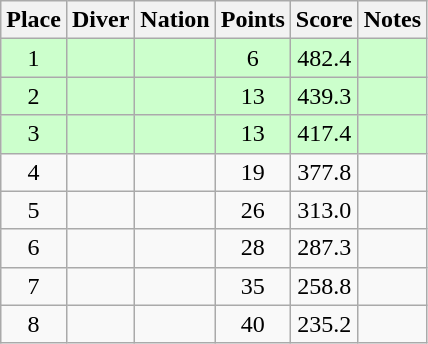<table class="wikitable sortable" style="text-align:center">
<tr>
<th>Place</th>
<th>Diver</th>
<th>Nation</th>
<th>Points</th>
<th>Score</th>
<th>Notes</th>
</tr>
<tr style="background:#cfc;">
<td>1</td>
<td align=left></td>
<td align=left></td>
<td>6</td>
<td>482.4</td>
<td></td>
</tr>
<tr style="background:#cfc;">
<td>2</td>
<td align=left></td>
<td align=left></td>
<td>13</td>
<td>439.3</td>
<td></td>
</tr>
<tr style="background:#cfc;">
<td>3</td>
<td align=left></td>
<td align=left></td>
<td>13</td>
<td>417.4</td>
<td></td>
</tr>
<tr>
<td>4</td>
<td align=left></td>
<td align=left></td>
<td>19</td>
<td>377.8</td>
<td></td>
</tr>
<tr>
<td>5</td>
<td align=left></td>
<td align=left></td>
<td>26</td>
<td>313.0</td>
<td></td>
</tr>
<tr>
<td>6</td>
<td align=left></td>
<td align=left></td>
<td>28</td>
<td>287.3</td>
<td></td>
</tr>
<tr>
<td>7</td>
<td align=left></td>
<td align=left></td>
<td>35</td>
<td>258.8</td>
<td></td>
</tr>
<tr>
<td>8</td>
<td align=left></td>
<td align=left></td>
<td>40</td>
<td>235.2</td>
<td></td>
</tr>
</table>
